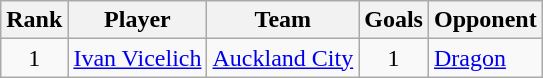<table class="wikitable">
<tr>
<th>Rank</th>
<th>Player</th>
<th>Team</th>
<th>Goals</th>
<th>Opponent</th>
</tr>
<tr>
<td align=center>1</td>
<td> <a href='#'>Ivan Vicelich</a></td>
<td> <a href='#'>Auckland City</a></td>
<td align=center>1</td>
<td> <a href='#'>Dragon</a></td>
</tr>
</table>
